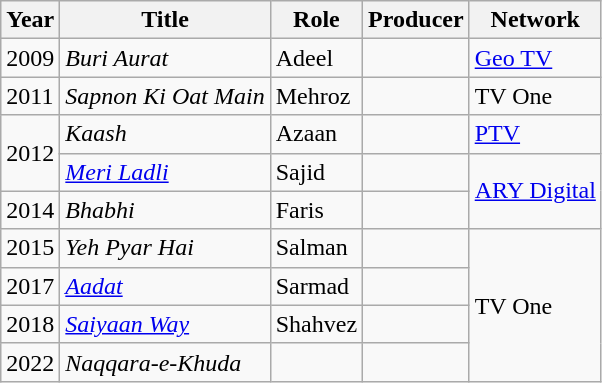<table class="wikitable sortable plainrowheaders">
<tr style="text-align:center;">
<th scope="col">Year</th>
<th scope="col">Title</th>
<th scope="col">Role</th>
<th>Producer</th>
<th scope="col">Network</th>
</tr>
<tr>
<td>2009</td>
<td><em>Buri Aurat</em></td>
<td>Adeel</td>
<td></td>
<td><a href='#'>Geo TV</a></td>
</tr>
<tr>
<td>2011</td>
<td><em>Sapnon Ki Oat Main</em></td>
<td>Mehroz</td>
<td></td>
<td>TV One</td>
</tr>
<tr>
<td rowspan="2">2012</td>
<td><em>Kaash</em></td>
<td>Azaan</td>
<td></td>
<td><a href='#'>PTV</a></td>
</tr>
<tr>
<td><em><a href='#'>Meri Ladli</a></em></td>
<td>Sajid</td>
<td></td>
<td rowspan="2"><a href='#'>ARY Digital</a></td>
</tr>
<tr>
<td>2014</td>
<td><em>Bhabhi</em></td>
<td>Faris</td>
<td></td>
</tr>
<tr>
<td>2015</td>
<td><em>Yeh Pyar Hai</em></td>
<td>Salman</td>
<td></td>
<td rowspan="4">TV One</td>
</tr>
<tr>
<td>2017</td>
<td><em><a href='#'>Aadat</a></em></td>
<td>Sarmad</td>
<td></td>
</tr>
<tr>
<td>2018</td>
<td><em><a href='#'>Saiyaan Way</a></em></td>
<td>Shahvez</td>
<td></td>
</tr>
<tr>
<td>2022</td>
<td><em>Naqqara-e-Khuda</em></td>
<td></td>
<td></td>
</tr>
</table>
